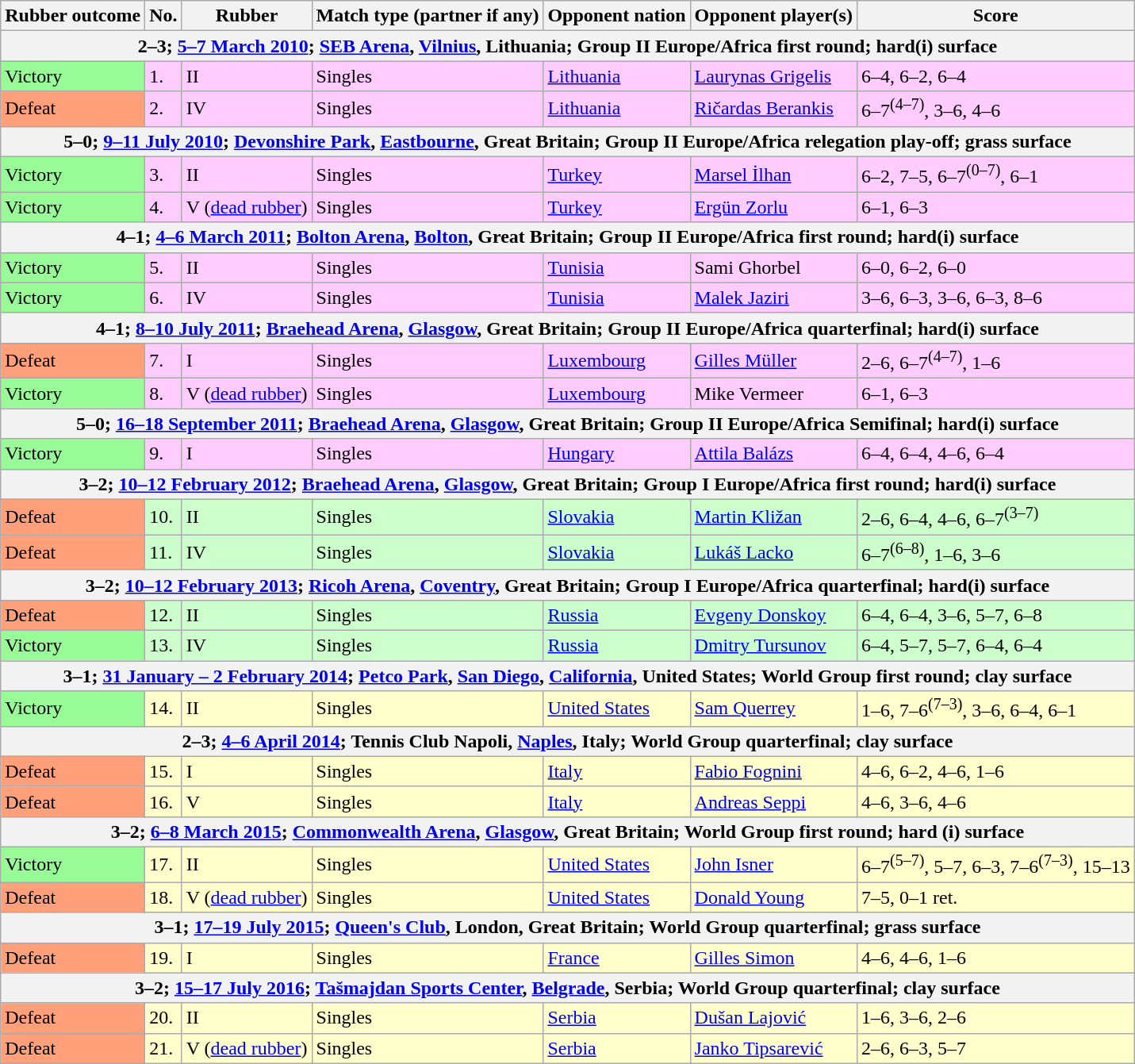<table class=wikitable>
<tr>
<th scope="col">Rubber outcome</th>
<th scope="col">No.</th>
<th scope="col">Rubber</th>
<th scope="col">Match type (partner if any)</th>
<th scope="col">Opponent nation</th>
<th scope="col">Opponent player(s)</th>
<th scope="col">Score</th>
</tr>
<tr>
<th colspan=7>2–3; <a href='#'>5–7 March 2010</a>; <a href='#'>SEB Arena</a>, <a href='#'>Vilnius</a>, Lithuania; Group II Europe/Africa first round; hard(i) surface</th>
</tr>
<tr style="background:#fcf;">
<td bgcolor=98FB98>Victory</td>
<td>1.</td>
<td>II</td>
<td>Singles</td>
<td><a href='#'>Lithuania</a></td>
<td><a href='#'>Laurynas Grigelis</a></td>
<td>6–4, 6–2, 6–4</td>
</tr>
<tr style="background:#fcf;">
<td bgcolor=FFA07A>Defeat</td>
<td>2.</td>
<td>IV</td>
<td>Singles</td>
<td><a href='#'>Lithuania</a></td>
<td><a href='#'>Ričardas Berankis</a></td>
<td>6–7<sup>(4–7)</sup>, 3–6, 4–6</td>
</tr>
<tr>
<th colspan=7>5–0; <a href='#'>9–11 July 2010</a>; <a href='#'>Devonshire Park</a>, <a href='#'>Eastbourne</a>, Great Britain; Group II Europe/Africa relegation play-off; grass surface</th>
</tr>
<tr style="background:#fcf;">
<td bgcolor=98FB98>Victory</td>
<td>3.</td>
<td>II</td>
<td>Singles</td>
<td><a href='#'>Turkey</a></td>
<td><a href='#'>Marsel İlhan</a></td>
<td>6–2, 7–5, 6–7<sup>(0–7)</sup>, 6–1</td>
</tr>
<tr style="background:#fcf;">
<td bgcolor=98FB98>Victory</td>
<td>4.</td>
<td>V (<a href='#'>dead rubber</a>)</td>
<td>Singles</td>
<td><a href='#'>Turkey</a></td>
<td><a href='#'>Ergün Zorlu</a></td>
<td>6–1, 6–3</td>
</tr>
<tr>
<th colspan=7>4–1; <a href='#'>4–6 March 2011</a>; <a href='#'>Bolton Arena</a>, <a href='#'>Bolton</a>, Great Britain; Group II Europe/Africa first round; hard(i) surface</th>
</tr>
<tr style="background:#fcf;">
<td bgcolor=98FB98>Victory</td>
<td>5.</td>
<td>II</td>
<td>Singles</td>
<td><a href='#'>Tunisia</a></td>
<td>Sami Ghorbel</td>
<td>6–0, 6–2, 6–0</td>
</tr>
<tr style="background:#fcf;">
<td bgcolor=98FB98>Victory</td>
<td>6.</td>
<td>IV</td>
<td>Singles</td>
<td><a href='#'>Tunisia</a></td>
<td><a href='#'>Malek Jaziri</a></td>
<td>3–6, 6–3, 3–6, 6–3, 8–6</td>
</tr>
<tr>
<th colspan=7>4–1; <a href='#'>8–10 July 2011</a>; <a href='#'>Braehead Arena</a>, <a href='#'>Glasgow</a>, Great Britain; Group II Europe/Africa quarterfinal; hard(i) surface</th>
</tr>
<tr style="background:#fcf;">
<td bgcolor=FFA07A>Defeat</td>
<td>7.</td>
<td>I</td>
<td>Singles</td>
<td><a href='#'>Luxembourg</a></td>
<td><a href='#'>Gilles Müller</a></td>
<td>2–6, 6–7<sup>(4–7)</sup>, 1–6</td>
</tr>
<tr style="background:#fcf;">
<td bgcolor=98FB98>Victory</td>
<td>8.</td>
<td>V (<a href='#'>dead rubber</a>)</td>
<td>Singles</td>
<td><a href='#'>Luxembourg</a></td>
<td>Mike Vermeer</td>
<td>6–1, 6–3</td>
</tr>
<tr>
<th colspan=7>5–0; <a href='#'>16–18 September 2011</a>; <a href='#'>Braehead Arena</a>, <a href='#'>Glasgow</a>, Great Britain; Group II Europe/Africa Semifinal; hard(i) surface</th>
</tr>
<tr style="background:#fcf;">
<td bgcolor=98FB98>Victory</td>
<td>9.</td>
<td>I</td>
<td>Singles</td>
<td><a href='#'>Hungary</a></td>
<td><a href='#'>Attila Balázs</a></td>
<td>6–4, 6–4, 4–6, 6–4</td>
</tr>
<tr>
<th colspan=7>3–2; <a href='#'>10–12 February 2012</a>; <a href='#'>Braehead Arena</a>, <a href='#'>Glasgow</a>, Great Britain; Group I Europe/Africa first round; hard(i) surface</th>
</tr>
<tr style="background:#cfc;">
<td bgcolor=FFA07A>Defeat</td>
<td>10.</td>
<td>II</td>
<td>Singles</td>
<td><a href='#'>Slovakia</a></td>
<td><a href='#'>Martin Kližan</a></td>
<td>2–6, 6–4, 4–6, 6–7<sup>(3–7)</sup></td>
</tr>
<tr style="background:#cfc;">
<td bgcolor=FFA07A>Defeat</td>
<td>11.</td>
<td>IV</td>
<td>Singles</td>
<td><a href='#'>Slovakia</a></td>
<td><a href='#'>Lukáš Lacko</a></td>
<td>6–7<sup>(6–8)</sup>, 1–6, 3–6</td>
</tr>
<tr>
<th colspan=7>3–2; <a href='#'>10–12 February 2013</a>; <a href='#'>Ricoh Arena</a>, <a href='#'>Coventry</a>, Great Britain; Group I Europe/Africa quarterfinal; hard(i) surface</th>
</tr>
<tr style="background:#cfc;">
<td bgcolor=FFA07A>Defeat</td>
<td>12.</td>
<td>II</td>
<td>Singles</td>
<td><a href='#'>Russia</a></td>
<td><a href='#'>Evgeny Donskoy</a></td>
<td>6–4, 6–4, 3–6, 5–7, 6–8</td>
</tr>
<tr style="background:#cfc;">
<td bgcolor=98FB98>Victory</td>
<td>13.</td>
<td>IV</td>
<td>Singles</td>
<td><a href='#'>Russia</a></td>
<td><a href='#'>Dmitry Tursunov</a></td>
<td>6–4, 5–7, 5–7, 6–4, 6–4</td>
</tr>
<tr>
<th colspan=7>3–1; <a href='#'>31 January – 2 February 2014</a>; <a href='#'>Petco Park</a>, <a href='#'>San Diego</a>, <a href='#'>California</a>, United States; World Group first round; clay surface</th>
</tr>
<tr style="background:#ffc;">
<td bgcolor=98FB98>Victory</td>
<td>14.</td>
<td>II</td>
<td>Singles</td>
<td><a href='#'>United States</a></td>
<td><a href='#'>Sam Querrey</a></td>
<td>1–6, 7–6<sup>(7–3)</sup>, 3–6, 6–4, 6–1</td>
</tr>
<tr>
<th colspan=7>2–3; <a href='#'>4–6 April 2014</a>; Tennis Club Napoli, <a href='#'>Naples</a>, Italy; World Group quarterfinal; clay surface</th>
</tr>
<tr style="background:#ffc;">
<td bgcolor=FFA07A>Defeat</td>
<td>15.</td>
<td>I</td>
<td>Singles</td>
<td><a href='#'>Italy</a></td>
<td><a href='#'>Fabio Fognini</a></td>
<td>4–6, 6–2, 4–6, 1–6</td>
</tr>
<tr style="background:#ffc;">
<td bgcolor=FFA07A>Defeat</td>
<td>16.</td>
<td>V</td>
<td>Singles</td>
<td><a href='#'>Italy</a></td>
<td><a href='#'>Andreas Seppi</a></td>
<td>4–6, 3–6, 4–6</td>
</tr>
<tr>
<th colspan=7>3–2; <a href='#'>6–8 March 2015</a>; <a href='#'>Commonwealth Arena</a>, <a href='#'>Glasgow</a>, Great Britain; World Group first round; hard (i) surface</th>
</tr>
<tr style="background:#ffc;">
<td bgcolor=98FB98>Victory</td>
<td>17.</td>
<td>II</td>
<td>Singles</td>
<td><a href='#'>United States</a></td>
<td><a href='#'>John Isner</a></td>
<td>6–7<sup>(5–7)</sup>, 5–7, 6–3, 7–6<sup>(7–3)</sup>, 15–13</td>
</tr>
<tr style="background:#ffc;">
<td bgcolor=FFA07A>Defeat</td>
<td>18.</td>
<td>V (<a href='#'>dead rubber</a>)</td>
<td>Singles</td>
<td><a href='#'>United States</a></td>
<td><a href='#'>Donald Young</a></td>
<td>7–5, 0–1 ret.</td>
</tr>
<tr>
<th colspan=7>3–1; <a href='#'>17–19 July 2015</a>; <a href='#'>Queen's Club</a>, London, Great Britain; World Group quarterfinal; grass surface</th>
</tr>
<tr style="background:#ffc;">
<td bgcolor=FFA07A>Defeat</td>
<td>19.</td>
<td>I</td>
<td>Singles</td>
<td><a href='#'>France</a></td>
<td><a href='#'>Gilles Simon</a></td>
<td>4–6, 4–6, 1–6</td>
</tr>
<tr>
<th colspan=7>3–2; <a href='#'>15–17 July 2016</a>; <a href='#'>Tašmajdan Sports Center</a>, <a href='#'>Belgrade</a>, Serbia; World Group quarterfinal; clay surface</th>
</tr>
<tr style="background:#ffc;">
<td bgcolor=FFA07A>Defeat</td>
<td>20.</td>
<td>II</td>
<td>Singles</td>
<td><a href='#'>Serbia</a></td>
<td><a href='#'>Dušan Lajović</a></td>
<td>1–6, 3–6, 2–6</td>
</tr>
<tr style="background:#ffc;">
<td bgcolor=FFA07A>Defeat</td>
<td>21.</td>
<td>V (<a href='#'>dead rubber</a>)</td>
<td>Singles</td>
<td><a href='#'>Serbia</a></td>
<td><a href='#'>Janko Tipsarević</a></td>
<td>2–6, 6–3, 5–7</td>
</tr>
</table>
